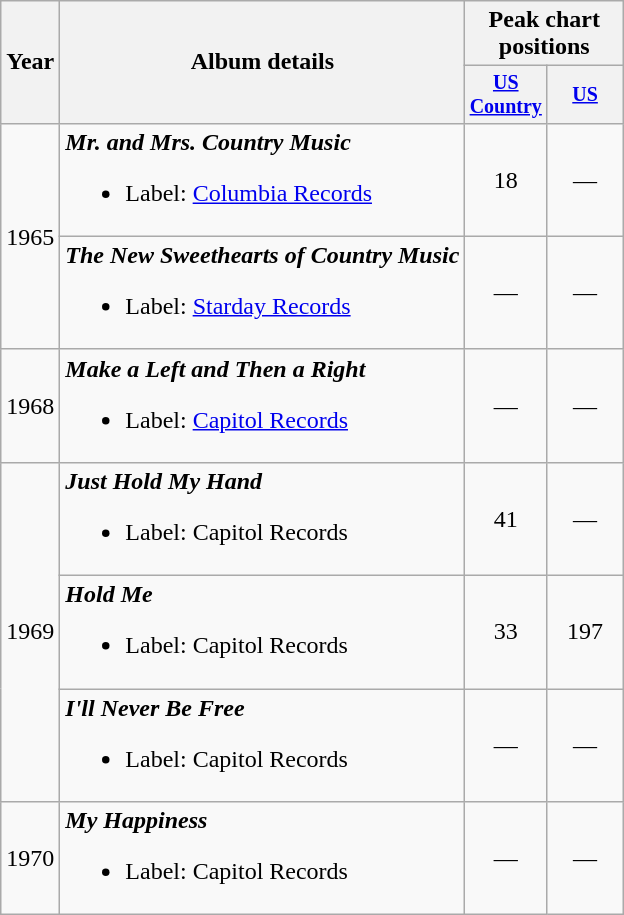<table class="wikitable" style="text-align:left;">
<tr>
<th rowspan="2">Year</th>
<th rowspan="2">Album details</th>
<th colspan="2">Peak chart positions</th>
</tr>
<tr style="font-size:smaller;">
<th width="45"><a href='#'>US Country</a></th>
<th width="45"><a href='#'>US</a></th>
</tr>
<tr>
<td rowspan=2>1965</td>
<td><strong><em>Mr. and Mrs. Country Music</em></strong><br><ul><li>Label: <a href='#'>Columbia Records</a></li></ul></td>
<td align=center>18</td>
<td align=center>—</td>
</tr>
<tr>
<td><strong><em>The New Sweethearts of Country Music</em></strong><br><ul><li>Label: <a href='#'>Starday Records</a></li></ul></td>
<td align=center>—</td>
<td align=center>—</td>
</tr>
<tr>
<td>1968</td>
<td><strong><em>Make a Left and Then a Right</em></strong><br><ul><li>Label: <a href='#'>Capitol Records</a></li></ul></td>
<td align=center>—</td>
<td align=center>—</td>
</tr>
<tr>
<td rowspan=3>1969</td>
<td><strong><em>Just Hold My Hand</em></strong><br><ul><li>Label: Capitol Records</li></ul></td>
<td align=center>41</td>
<td align=center>—</td>
</tr>
<tr>
<td><strong><em>Hold Me</em></strong><br><ul><li>Label: Capitol Records</li></ul></td>
<td align=center>33</td>
<td align=center>197</td>
</tr>
<tr>
<td><strong><em>I'll Never Be Free</em></strong><br><ul><li>Label: Capitol Records</li></ul></td>
<td align=center>—</td>
<td align=center>—</td>
</tr>
<tr>
<td>1970</td>
<td><strong><em>My Happiness</em></strong><br><ul><li>Label: Capitol Records</li></ul></td>
<td align=center>—</td>
<td align=center>—</td>
</tr>
</table>
